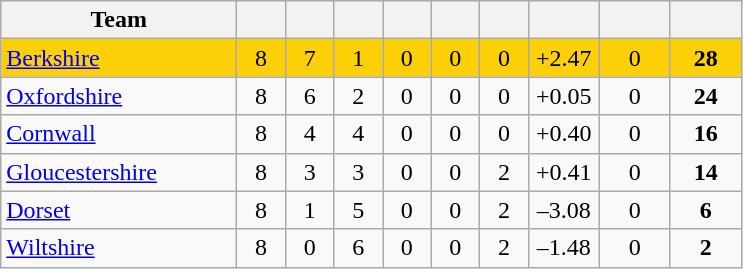<table class="wikitable" style="text-align:center">
<tr>
<th width="150">Team</th>
<th width="25"></th>
<th width="25"></th>
<th width="25"></th>
<th width="25"></th>
<th width="25"></th>
<th width="25"></th>
<th width="40"></th>
<th width="40"></th>
<th width="40"></th>
</tr>
<tr style="background:#fbd009">
<td style="text-align:left"><a href='#'>Berkshire</a></td>
<td>8</td>
<td>7</td>
<td>1</td>
<td>0</td>
<td>0</td>
<td>0</td>
<td>+2.47</td>
<td>0</td>
<td><strong>28</strong></td>
</tr>
<tr>
<td style="text-align:left"><a href='#'>Oxfordshire</a></td>
<td>8</td>
<td>6</td>
<td>2</td>
<td>0</td>
<td>0</td>
<td>0</td>
<td>+0.05</td>
<td>0</td>
<td><strong>24</strong></td>
</tr>
<tr>
<td style="text-align:left"><a href='#'>Cornwall</a></td>
<td>8</td>
<td>4</td>
<td>4</td>
<td>0</td>
<td>0</td>
<td>0</td>
<td>+0.40</td>
<td>0</td>
<td><strong>16</strong></td>
</tr>
<tr>
<td style="text-align:left"><a href='#'>Gloucestershire</a></td>
<td>8</td>
<td>3</td>
<td>3</td>
<td>0</td>
<td>0</td>
<td>2</td>
<td>+0.41</td>
<td>0</td>
<td><strong>14</strong></td>
</tr>
<tr>
<td style="text-align:left"><a href='#'>Dorset</a></td>
<td>8</td>
<td>1</td>
<td>5</td>
<td>0</td>
<td>0</td>
<td>2</td>
<td>–3.08</td>
<td>0</td>
<td><strong>6</strong></td>
</tr>
<tr>
<td style="text-align:left"><a href='#'>Wiltshire</a></td>
<td>8</td>
<td>0</td>
<td>6</td>
<td>0</td>
<td>0</td>
<td>2</td>
<td>–1.48</td>
<td>0</td>
<td><strong>2</strong></td>
</tr>
</table>
